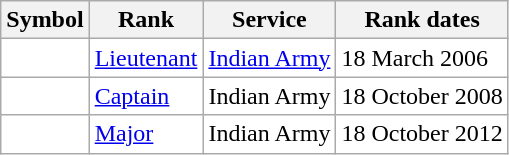<table class="wikitable" style="background:white">
<tr>
<th>Symbol</th>
<th>Rank</th>
<th>Service</th>
<th>Rank dates</th>
</tr>
<tr>
<td align="center"></td>
<td><a href='#'>Lieutenant</a></td>
<td><a href='#'>Indian Army</a></td>
<td>18 March 2006</td>
</tr>
<tr>
<td align="center"></td>
<td><a href='#'>Captain</a></td>
<td>Indian Army</td>
<td>18 October 2008</td>
</tr>
<tr>
<td align="center"></td>
<td><a href='#'>Major</a></td>
<td>Indian Army</td>
<td>18 October 2012</td>
</tr>
</table>
